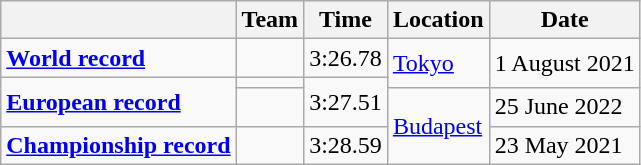<table class=wikitable>
<tr>
<th></th>
<th>Team</th>
<th>Time</th>
<th>Location</th>
<th>Date</th>
</tr>
<tr>
<td><strong><a href='#'>World record</a></strong></td>
<td></td>
<td>3:26.78</td>
<td rowspan=2><a href='#'>Tokyo</a></td>
<td rowspan=2>1 August 2021</td>
</tr>
<tr>
<td rowspan=2><strong><a href='#'>European record</a></strong></td>
<td></td>
<td rowspan=2>3:27.51</td>
</tr>
<tr>
<td></td>
<td rowspan=2><a href='#'>Budapest</a></td>
<td>25 June 2022</td>
</tr>
<tr>
<td><strong><a href='#'>Championship record</a></strong></td>
<td></td>
<td>3:28.59</td>
<td>23 May 2021</td>
</tr>
</table>
